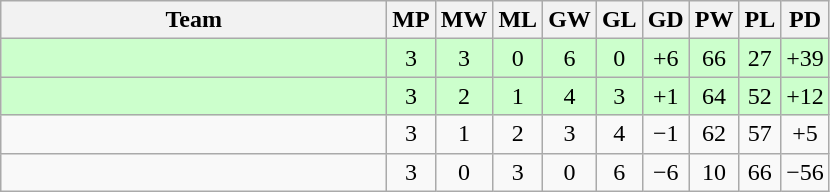<table class=wikitable style="text-align:center">
<tr>
<th width=250>Team</th>
<th width=20>MP</th>
<th width=20>MW</th>
<th width=20>ML</th>
<th width=20>GW</th>
<th width=20>GL</th>
<th width=20>GD</th>
<th width=20>PW</th>
<th width=20>PL</th>
<th width=20>PD</th>
</tr>
<tr style="background:#cfc;">
<td align=left><br></td>
<td>3</td>
<td>3</td>
<td>0</td>
<td>6</td>
<td>0</td>
<td>+6</td>
<td>66</td>
<td>27</td>
<td>+39</td>
</tr>
<tr style="background:#cfc;">
<td align=left><br></td>
<td>3</td>
<td>2</td>
<td>1</td>
<td>4</td>
<td>3</td>
<td>+1</td>
<td>64</td>
<td>52</td>
<td>+12</td>
</tr>
<tr>
<td align=left><br></td>
<td>3</td>
<td>1</td>
<td>2</td>
<td>3</td>
<td>4</td>
<td>−1</td>
<td>62</td>
<td>57</td>
<td>+5</td>
</tr>
<tr>
<td align=left><br></td>
<td>3</td>
<td>0</td>
<td>3</td>
<td>0</td>
<td>6</td>
<td>−6</td>
<td>10</td>
<td>66</td>
<td>−56</td>
</tr>
</table>
